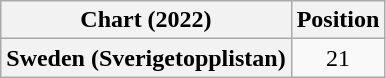<table class="wikitable plainrowheaders" style="text-align:center">
<tr>
<th scope="col">Chart (2022)</th>
<th scope="col">Position</th>
</tr>
<tr>
<th scope="row">Sweden (Sverigetopplistan)</th>
<td>21</td>
</tr>
</table>
